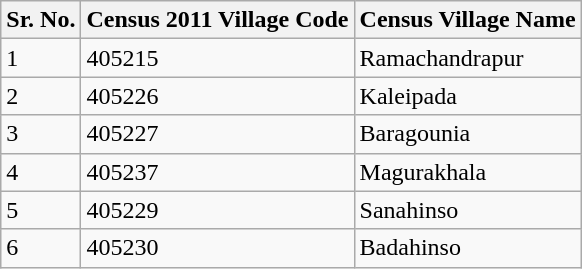<table class="wikitable">
<tr>
<th>Sr. No.</th>
<th>Census 2011  Village Code</th>
<th>Census Village Name</th>
</tr>
<tr>
<td>1</td>
<td>405215</td>
<td>Ramachandrapur</td>
</tr>
<tr>
<td>2</td>
<td>405226</td>
<td>Kaleipada</td>
</tr>
<tr>
<td>3</td>
<td>405227</td>
<td>Baragounia</td>
</tr>
<tr>
<td>4</td>
<td>405237</td>
<td>Magurakhala</td>
</tr>
<tr>
<td>5</td>
<td>405229</td>
<td>Sanahinso</td>
</tr>
<tr>
<td>6</td>
<td>405230</td>
<td>Badahinso</td>
</tr>
</table>
